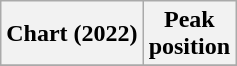<table class="wikitable plainrowheaders" style="text-align:center">
<tr>
<th scope="col">Chart (2022)</th>
<th scope="col">Peak<br>position</th>
</tr>
<tr>
</tr>
</table>
